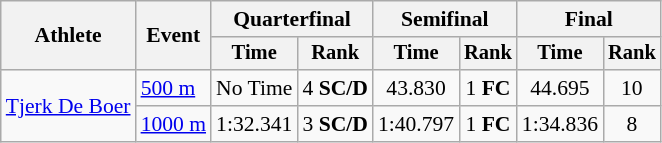<table class="wikitable" style="font-size:90%">
<tr>
<th rowspan=2>Athlete</th>
<th rowspan=2>Event</th>
<th colspan=2>Quarterfinal</th>
<th colspan=2>Semifinal</th>
<th colspan=2>Final</th>
</tr>
<tr style="font-size:95%">
<th>Time</th>
<th>Rank</th>
<th>Time</th>
<th>Rank</th>
<th>Time</th>
<th>Rank</th>
</tr>
<tr align=center>
<td align=left rowspan=2><a href='#'>Tjerk De Boer</a></td>
<td align=left><a href='#'>500 m</a></td>
<td>No Time</td>
<td>4 <strong>SC/D</strong></td>
<td>43.830</td>
<td>1 <strong>FC</strong></td>
<td>44.695</td>
<td>10</td>
</tr>
<tr align=center>
<td align=left><a href='#'>1000 m</a></td>
<td>1:32.341</td>
<td>3 <strong>SC/D</strong></td>
<td>1:40.797</td>
<td>1 <strong>FC</strong></td>
<td>1:34.836</td>
<td>8</td>
</tr>
</table>
